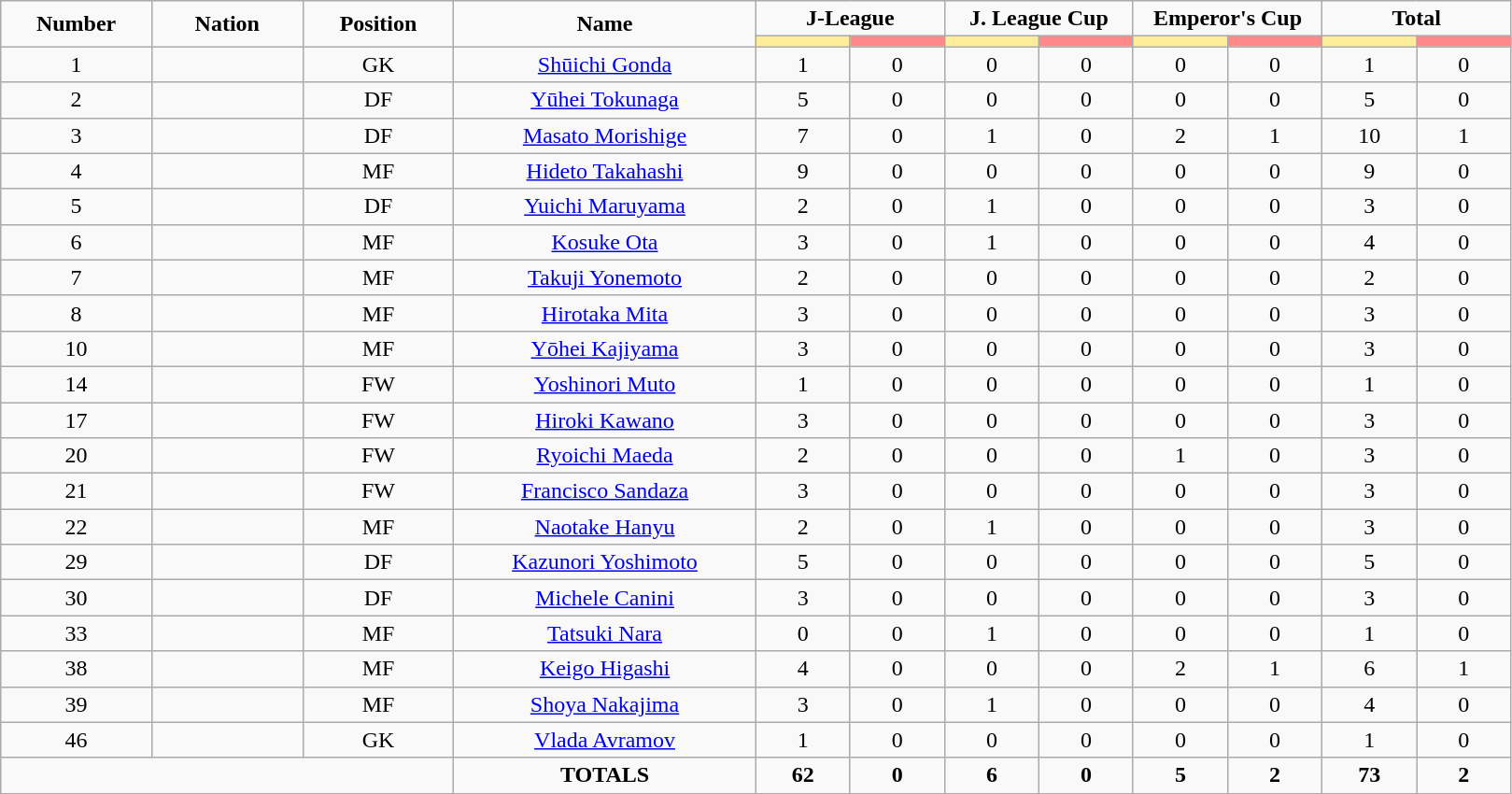<table class="wikitable" style="font-size: 100%; text-align: center;">
<tr>
<td rowspan="2" width="10%" align="center"><strong>Number</strong></td>
<td rowspan="2" width="10%" align="center"><strong>Nation</strong></td>
<td rowspan="2" width="10%" align="center"><strong>Position</strong></td>
<td rowspan="2" width="20%" align="center"><strong>Name</strong></td>
<td colspan="2" align="center"><strong>J-League</strong></td>
<td colspan="2" align="center"><strong>J. League Cup</strong></td>
<td colspan="2" align="center"><strong>Emperor's Cup</strong></td>
<td colspan="2" align="center"><strong>Total</strong></td>
</tr>
<tr>
<th width=60 style="background: #FFEE99"></th>
<th width=60 style="background: #FF8888"></th>
<th width=60 style="background: #FFEE99"></th>
<th width=60 style="background: #FF8888"></th>
<th width=60 style="background: #FFEE99"></th>
<th width=60 style="background: #FF8888"></th>
<th width=60 style="background: #FFEE99"></th>
<th width=60 style="background: #FF8888"></th>
</tr>
<tr>
<td>1</td>
<td></td>
<td>GK</td>
<td><a href='#'>Shūichi Gonda</a></td>
<td>1</td>
<td>0</td>
<td>0</td>
<td>0</td>
<td>0</td>
<td>0</td>
<td>1</td>
<td>0</td>
</tr>
<tr>
<td>2</td>
<td></td>
<td>DF</td>
<td><a href='#'>Yūhei Tokunaga</a></td>
<td>5</td>
<td>0</td>
<td>0</td>
<td>0</td>
<td>0</td>
<td>0</td>
<td>5</td>
<td>0</td>
</tr>
<tr>
<td>3</td>
<td></td>
<td>DF</td>
<td><a href='#'>Masato Morishige</a></td>
<td>7</td>
<td>0</td>
<td>1</td>
<td>0</td>
<td>2</td>
<td>1</td>
<td>10</td>
<td>1</td>
</tr>
<tr>
<td>4</td>
<td></td>
<td>MF</td>
<td><a href='#'>Hideto Takahashi</a></td>
<td>9</td>
<td>0</td>
<td>0</td>
<td>0</td>
<td>0</td>
<td>0</td>
<td>9</td>
<td>0</td>
</tr>
<tr>
<td>5</td>
<td></td>
<td>DF</td>
<td><a href='#'>Yuichi Maruyama</a></td>
<td>2</td>
<td>0</td>
<td>1</td>
<td>0</td>
<td>0</td>
<td>0</td>
<td>3</td>
<td>0</td>
</tr>
<tr>
<td>6</td>
<td></td>
<td>MF</td>
<td><a href='#'>Kosuke Ota</a></td>
<td>3</td>
<td>0</td>
<td>1</td>
<td>0</td>
<td>0</td>
<td>0</td>
<td>4</td>
<td>0</td>
</tr>
<tr>
<td>7</td>
<td></td>
<td>MF</td>
<td><a href='#'>Takuji Yonemoto</a></td>
<td>2</td>
<td>0</td>
<td>0</td>
<td>0</td>
<td>0</td>
<td>0</td>
<td>2</td>
<td>0</td>
</tr>
<tr>
<td>8</td>
<td></td>
<td>MF</td>
<td><a href='#'>Hirotaka Mita</a></td>
<td>3</td>
<td>0</td>
<td>0</td>
<td>0</td>
<td>0</td>
<td>0</td>
<td>3</td>
<td>0</td>
</tr>
<tr>
<td>10</td>
<td></td>
<td>MF</td>
<td><a href='#'>Yōhei Kajiyama</a></td>
<td>3</td>
<td>0</td>
<td>0</td>
<td>0</td>
<td>0</td>
<td>0</td>
<td>3</td>
<td>0</td>
</tr>
<tr>
<td>14</td>
<td></td>
<td>FW</td>
<td><a href='#'>Yoshinori Muto</a></td>
<td>1</td>
<td>0</td>
<td>0</td>
<td>0</td>
<td>0</td>
<td>0</td>
<td>1</td>
<td>0</td>
</tr>
<tr>
<td>17</td>
<td></td>
<td>FW</td>
<td><a href='#'>Hiroki Kawano</a></td>
<td>3</td>
<td>0</td>
<td>0</td>
<td>0</td>
<td>0</td>
<td>0</td>
<td>3</td>
<td>0</td>
</tr>
<tr>
<td>20</td>
<td></td>
<td>FW</td>
<td><a href='#'>Ryoichi Maeda</a></td>
<td>2</td>
<td>0</td>
<td>0</td>
<td>0</td>
<td>1</td>
<td>0</td>
<td>3</td>
<td>0</td>
</tr>
<tr>
<td>21</td>
<td></td>
<td>FW</td>
<td><a href='#'>Francisco Sandaza</a></td>
<td>3</td>
<td>0</td>
<td>0</td>
<td>0</td>
<td>0</td>
<td>0</td>
<td>3</td>
<td>0</td>
</tr>
<tr>
<td>22</td>
<td></td>
<td>MF</td>
<td><a href='#'>Naotake Hanyu</a></td>
<td>2</td>
<td>0</td>
<td>1</td>
<td>0</td>
<td>0</td>
<td>0</td>
<td>3</td>
<td>0</td>
</tr>
<tr>
<td>29</td>
<td></td>
<td>DF</td>
<td><a href='#'>Kazunori Yoshimoto</a></td>
<td>5</td>
<td>0</td>
<td>0</td>
<td>0</td>
<td>0</td>
<td>0</td>
<td>5</td>
<td>0</td>
</tr>
<tr>
<td>30</td>
<td></td>
<td>DF</td>
<td><a href='#'>Michele Canini</a></td>
<td>3</td>
<td>0</td>
<td>0</td>
<td>0</td>
<td>0</td>
<td>0</td>
<td>3</td>
<td>0</td>
</tr>
<tr>
<td>33</td>
<td></td>
<td>MF</td>
<td><a href='#'>Tatsuki Nara</a></td>
<td>0</td>
<td>0</td>
<td>1</td>
<td>0</td>
<td>0</td>
<td>0</td>
<td>1</td>
<td>0</td>
</tr>
<tr>
<td>38</td>
<td></td>
<td>MF</td>
<td><a href='#'>Keigo Higashi</a></td>
<td>4</td>
<td>0</td>
<td>0</td>
<td>0</td>
<td>2</td>
<td>1</td>
<td>6</td>
<td>1</td>
</tr>
<tr>
<td>39</td>
<td></td>
<td>MF</td>
<td><a href='#'>Shoya Nakajima</a></td>
<td>3</td>
<td>0</td>
<td>1</td>
<td>0</td>
<td>0</td>
<td>0</td>
<td>4</td>
<td>0</td>
</tr>
<tr>
<td>46</td>
<td></td>
<td>GK</td>
<td><a href='#'>Vlada Avramov</a></td>
<td>1</td>
<td>0</td>
<td>0</td>
<td>0</td>
<td>0</td>
<td>0</td>
<td>1</td>
<td>0</td>
</tr>
<tr>
<td colspan="3"></td>
<td><strong>TOTALS</strong></td>
<td><strong>62</strong></td>
<td><strong>0</strong></td>
<td><strong>6</strong></td>
<td><strong>0</strong></td>
<td><strong>5</strong></td>
<td><strong>2</strong></td>
<td><strong>73</strong></td>
<td><strong>2</strong></td>
</tr>
</table>
